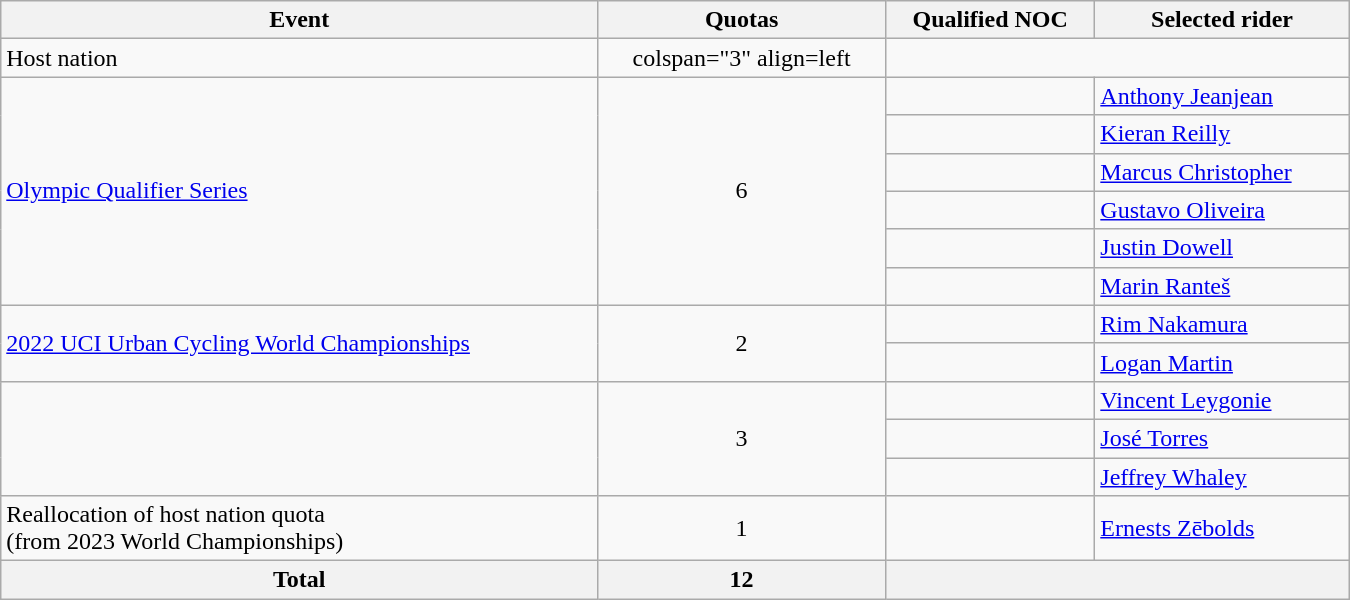<table class="wikitable"  style="width:900px; text-align:center;">
<tr>
<th>Event</th>
<th>Quotas</th>
<th>Qualified NOC</th>
<th>Selected rider</th>
</tr>
<tr>
<td align=left>Host nation</td>
<td>colspan="3" align=left </td>
</tr>
<tr>
<td rowspan=6 align=left><a href='#'>Olympic Qualifier Series</a></td>
<td rowspan=6>6</td>
<td align=left></td>
<td align=left><a href='#'>Anthony Jeanjean</a></td>
</tr>
<tr>
<td align=left></td>
<td align=left><a href='#'>Kieran Reilly</a></td>
</tr>
<tr>
<td align=left></td>
<td align=left><a href='#'>Marcus Christopher</a></td>
</tr>
<tr>
<td align=left></td>
<td align=left><a href='#'>Gustavo Oliveira</a></td>
</tr>
<tr>
<td align=left></td>
<td align=left><a href='#'>Justin Dowell</a></td>
</tr>
<tr>
<td align=left></td>
<td align=left><a href='#'>Marin Ranteš</a></td>
</tr>
<tr>
<td rowspan=2 align=left><a href='#'>2022 UCI Urban Cycling World Championships</a></td>
<td rowspan=2>2</td>
<td align=left></td>
<td align=left><a href='#'>Rim Nakamura</a></td>
</tr>
<tr>
<td align=left></td>
<td align=left><a href='#'>Logan Martin</a></td>
</tr>
<tr>
<td rowspan=3 align=left></td>
<td rowspan=3>3</td>
<td align=left></td>
<td align=left><a href='#'>Vincent Leygonie</a></td>
</tr>
<tr>
<td align=left></td>
<td align=left><a href='#'>José Torres</a></td>
</tr>
<tr>
<td align=left></td>
<td align=left><a href='#'>Jeffrey Whaley</a></td>
</tr>
<tr align=left>
<td>Reallocation of host nation quota<br>(from 2023 World Championships)</td>
<td align=center>1</td>
<td></td>
<td align=left><a href='#'>Ernests Zēbolds</a></td>
</tr>
<tr>
<th>Total</th>
<th>12</th>
<th colspan=2></th>
</tr>
</table>
